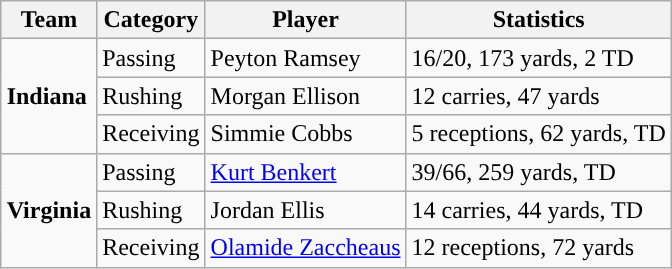<table class="wikitable" style="float: right;">
<tr>
<th>Team</th>
<th>Category</th>
<th>Player</th>
<th>Statistics</th>
</tr>
<tr>
<td rowspan=3><strong>Indiana</strong></td>
<td>Passing</td>
<td>Peyton Ramsey</td>
<td>16/20, 173 yards, 2 TD</td>
</tr>
<tr>
<td>Rushing</td>
<td>Morgan Ellison</td>
<td>12 carries, 47 yards</td>
</tr>
<tr>
<td>Receiving</td>
<td>Simmie Cobbs</td>
<td>5 receptions, 62 yards, TD</td>
</tr>
<tr>
<td rowspan=3><strong>Virginia</strong></td>
<td>Passing</td>
<td><a href='#'>Kurt Benkert</a></td>
<td>39/66, 259 yards, TD</td>
</tr>
<tr>
<td>Rushing</td>
<td>Jordan Ellis</td>
<td>14 carries, 44 yards, TD</td>
</tr>
<tr>
<td>Receiving</td>
<td><a href='#'>Olamide Zaccheaus</a></td>
<td>12 receptions, 72 yards</td>
</tr>
</table>
